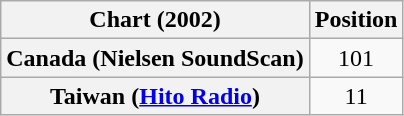<table class="wikitable plainrowheaders" style="text-align:center">
<tr>
<th scope="col">Chart (2002)</th>
<th scope="col">Position</th>
</tr>
<tr>
<th scope="row">Canada (Nielsen SoundScan)</th>
<td>101</td>
</tr>
<tr>
<th scope="row">Taiwan (<a href='#'>Hito Radio</a>)</th>
<td>11</td>
</tr>
</table>
